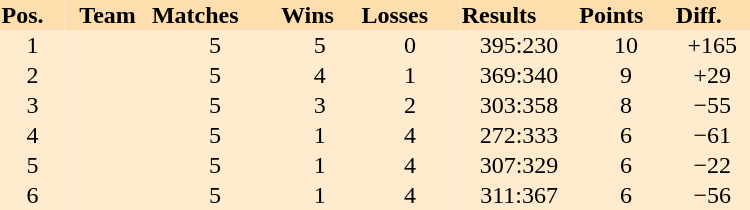<table style="text-align:left" border="0" cellspacing="0" align="right" width="500px">
<tr bgcolor="#FFDEAD">
<th>Pos.</th>
<th align="center">Team</th>
<th>Matches</th>
<th>Wins</th>
<th>Losses</th>
<th>Results</th>
<th>Points</th>
<th>Diff.</th>
</tr>
<tr bgcolor="#FFECCE" align="center">
<td>1</td>
<td align="left"></td>
<td>5</td>
<td>5</td>
<td>0</td>
<td>395:230</td>
<td>10</td>
<td>+165</td>
</tr>
<tr bgcolor="#FFECCE" align="center">
<td>2</td>
<td align="left"></td>
<td>5</td>
<td>4</td>
<td>1</td>
<td>369:340</td>
<td>9</td>
<td>+29</td>
</tr>
<tr bgcolor="#FFECCE" align="center">
<td>3</td>
<td align="left"></td>
<td>5</td>
<td>3</td>
<td>2</td>
<td>303:358</td>
<td>8</td>
<td>−55</td>
</tr>
<tr bgcolor="#FFECCE" align="center">
<td>4</td>
<td align="left"></td>
<td>5</td>
<td>1</td>
<td>4</td>
<td>272:333</td>
<td>6</td>
<td>−61</td>
</tr>
<tr bgcolor="#FFECCE" align="center">
<td>5</td>
<td align="left"></td>
<td>5</td>
<td>1</td>
<td>4</td>
<td>307:329</td>
<td>6</td>
<td>−22</td>
</tr>
<tr bgcolor="#FFECCE" align="center">
<td>6</td>
<td align="left"></td>
<td>5</td>
<td>1</td>
<td>4</td>
<td>311:367</td>
<td>6</td>
<td>−56</td>
</tr>
</table>
